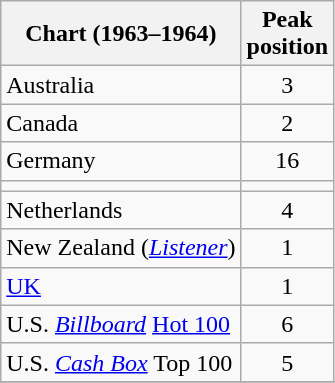<table class="wikitable sortable">
<tr>
<th>Chart (1963–1964)</th>
<th>Peak<br>position</th>
</tr>
<tr>
<td>Australia</td>
<td style="text-align:center;">3</td>
</tr>
<tr>
<td>Canada</td>
<td style="text-align:center;">2</td>
</tr>
<tr>
<td>Germany</td>
<td style="text-align:center;">16</td>
</tr>
<tr>
<td></td>
</tr>
<tr>
<td>Netherlands</td>
<td style="text-align:center;">4</td>
</tr>
<tr>
<td>New Zealand (<em><a href='#'>Listener</a></em>)</td>
<td style="text-align:center;">1</td>
</tr>
<tr>
<td><a href='#'>UK</a></td>
<td style="text-align:center;">1</td>
</tr>
<tr>
<td>U.S. <em><a href='#'>Billboard</a></em> <a href='#'>Hot 100</a></td>
<td style="text-align:center;">6</td>
</tr>
<tr>
<td>U.S. <a href='#'><em>Cash Box</em></a> Top 100</td>
<td align="center">5</td>
</tr>
<tr>
</tr>
</table>
